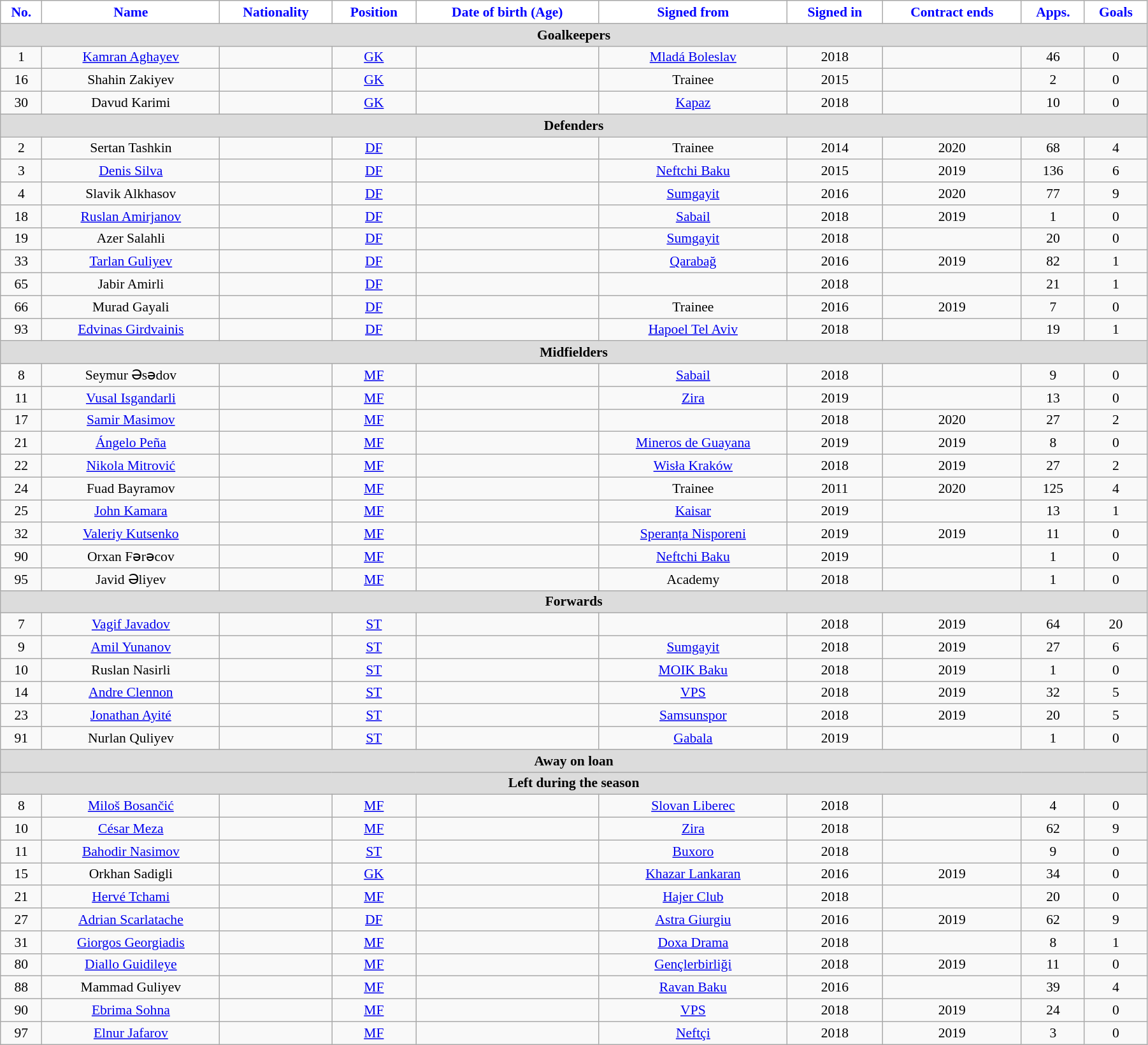<table class="wikitable"  style="text-align:center; font-size:90%; width:95%;">
<tr>
<th style="background:white; color:blue; text-align:center;">No.</th>
<th style="background:white; color:blue; text-align:center;">Name</th>
<th style="background:white; color:blue; text-align:center;">Nationality</th>
<th style="background:white; color:blue; text-align:center;">Position</th>
<th style="background:white; color:blue; text-align:center;">Date of birth (Age)</th>
<th style="background:white; color:blue; text-align:center;">Signed from</th>
<th style="background:white; color:blue; text-align:center;">Signed in</th>
<th style="background:white; color:blue; text-align:center;">Contract ends</th>
<th style="background:white; color:blue; text-align:center;">Apps.</th>
<th style="background:white; color:blue; text-align:center;">Goals</th>
</tr>
<tr>
<th colspan="11"  style="background:#dcdcdc; text-align:center;">Goalkeepers</th>
</tr>
<tr>
<td>1</td>
<td><a href='#'>Kamran Aghayev</a></td>
<td></td>
<td><a href='#'>GK</a></td>
<td></td>
<td><a href='#'>Mladá Boleslav</a></td>
<td>2018</td>
<td></td>
<td>46</td>
<td>0</td>
</tr>
<tr>
<td>16</td>
<td>Shahin Zakiyev</td>
<td></td>
<td><a href='#'>GK</a></td>
<td></td>
<td>Trainee</td>
<td>2015</td>
<td></td>
<td>2</td>
<td>0</td>
</tr>
<tr>
<td>30</td>
<td>Davud Karimi</td>
<td></td>
<td><a href='#'>GK</a></td>
<td></td>
<td><a href='#'>Kapaz</a></td>
<td>2018</td>
<td></td>
<td>10</td>
<td>0</td>
</tr>
<tr>
<th colspan="11"  style="background:#dcdcdc; text-align:center;">Defenders</th>
</tr>
<tr>
<td>2</td>
<td>Sertan Tashkin</td>
<td></td>
<td><a href='#'>DF</a></td>
<td></td>
<td>Trainee</td>
<td>2014</td>
<td>2020</td>
<td>68</td>
<td>4</td>
</tr>
<tr>
<td>3</td>
<td><a href='#'>Denis Silva</a></td>
<td></td>
<td><a href='#'>DF</a></td>
<td></td>
<td><a href='#'>Neftchi Baku</a></td>
<td>2015</td>
<td>2019</td>
<td>136</td>
<td>6</td>
</tr>
<tr>
<td>4</td>
<td>Slavik Alkhasov</td>
<td></td>
<td><a href='#'>DF</a></td>
<td></td>
<td><a href='#'>Sumgayit</a></td>
<td>2016</td>
<td>2020</td>
<td>77</td>
<td>9</td>
</tr>
<tr>
<td>18</td>
<td><a href='#'>Ruslan Amirjanov</a></td>
<td></td>
<td><a href='#'>DF</a></td>
<td></td>
<td><a href='#'>Sabail</a></td>
<td>2018</td>
<td>2019</td>
<td>1</td>
<td>0</td>
</tr>
<tr>
<td>19</td>
<td>Azer Salahli</td>
<td></td>
<td><a href='#'>DF</a></td>
<td></td>
<td><a href='#'>Sumgayit</a></td>
<td>2018</td>
<td></td>
<td>20</td>
<td>0</td>
</tr>
<tr>
<td>33</td>
<td><a href='#'>Tarlan Guliyev</a></td>
<td></td>
<td><a href='#'>DF</a></td>
<td></td>
<td><a href='#'>Qarabağ</a></td>
<td>2016</td>
<td>2019</td>
<td>82</td>
<td>1</td>
</tr>
<tr>
<td>65</td>
<td>Jabir Amirli</td>
<td></td>
<td><a href='#'>DF</a></td>
<td></td>
<td></td>
<td>2018</td>
<td></td>
<td>21</td>
<td>1</td>
</tr>
<tr>
<td>66</td>
<td>Murad Gayali</td>
<td></td>
<td><a href='#'>DF</a></td>
<td></td>
<td>Trainee</td>
<td>2016</td>
<td>2019</td>
<td>7</td>
<td>0</td>
</tr>
<tr>
<td>93</td>
<td><a href='#'>Edvinas Girdvainis</a></td>
<td></td>
<td><a href='#'>DF</a></td>
<td></td>
<td><a href='#'>Hapoel Tel Aviv</a></td>
<td>2018</td>
<td></td>
<td>19</td>
<td>1</td>
</tr>
<tr>
<th colspan="11"  style="background:#dcdcdc; text-align:center;">Midfielders</th>
</tr>
<tr>
<td>8</td>
<td>Seymur Əsədov</td>
<td></td>
<td><a href='#'>MF</a></td>
<td></td>
<td><a href='#'>Sabail</a></td>
<td>2018</td>
<td></td>
<td>9</td>
<td>0</td>
</tr>
<tr>
<td>11</td>
<td><a href='#'>Vusal Isgandarli</a></td>
<td></td>
<td><a href='#'>MF</a></td>
<td></td>
<td><a href='#'>Zira</a></td>
<td>2019</td>
<td></td>
<td>13</td>
<td>0</td>
</tr>
<tr>
<td>17</td>
<td><a href='#'>Samir Masimov</a></td>
<td></td>
<td><a href='#'>MF</a></td>
<td></td>
<td></td>
<td>2018</td>
<td>2020</td>
<td>27</td>
<td>2</td>
</tr>
<tr>
<td>21</td>
<td><a href='#'>Ángelo Peña</a></td>
<td></td>
<td><a href='#'>MF</a></td>
<td></td>
<td><a href='#'>Mineros de Guayana</a></td>
<td>2019</td>
<td>2019</td>
<td>8</td>
<td>0</td>
</tr>
<tr>
<td>22</td>
<td><a href='#'>Nikola Mitrović</a></td>
<td></td>
<td><a href='#'>MF</a></td>
<td></td>
<td><a href='#'>Wisła Kraków</a></td>
<td>2018</td>
<td>2019</td>
<td>27</td>
<td>2</td>
</tr>
<tr>
<td>24</td>
<td>Fuad Bayramov</td>
<td></td>
<td><a href='#'>MF</a></td>
<td></td>
<td>Trainee</td>
<td>2011</td>
<td>2020</td>
<td>125</td>
<td>4</td>
</tr>
<tr>
<td>25</td>
<td><a href='#'>John Kamara</a></td>
<td></td>
<td><a href='#'>MF</a></td>
<td></td>
<td><a href='#'>Kaisar</a></td>
<td>2019</td>
<td></td>
<td>13</td>
<td>1</td>
</tr>
<tr>
<td>32</td>
<td><a href='#'>Valeriy Kutsenko</a></td>
<td></td>
<td><a href='#'>MF</a></td>
<td></td>
<td><a href='#'>Speranța Nisporeni</a></td>
<td>2019</td>
<td>2019</td>
<td>11</td>
<td>0</td>
</tr>
<tr>
<td>90</td>
<td>Orxan Fərəcov</td>
<td></td>
<td><a href='#'>MF</a></td>
<td></td>
<td><a href='#'>Neftchi Baku</a></td>
<td>2019</td>
<td></td>
<td>1</td>
<td>0</td>
</tr>
<tr>
<td>95</td>
<td>Javid Əliyev</td>
<td></td>
<td><a href='#'>MF</a></td>
<td></td>
<td>Academy</td>
<td>2018</td>
<td></td>
<td>1</td>
<td>0</td>
</tr>
<tr>
<th colspan="11"  style="background:#dcdcdc; text-align:center;">Forwards</th>
</tr>
<tr>
<td>7</td>
<td><a href='#'>Vagif Javadov</a></td>
<td></td>
<td><a href='#'>ST</a></td>
<td></td>
<td></td>
<td>2018</td>
<td>2019</td>
<td>64</td>
<td>20</td>
</tr>
<tr>
<td>9</td>
<td><a href='#'>Amil Yunanov</a></td>
<td></td>
<td><a href='#'>ST</a></td>
<td></td>
<td><a href='#'>Sumgayit</a></td>
<td>2018</td>
<td>2019</td>
<td>27</td>
<td>6</td>
</tr>
<tr>
<td>10</td>
<td>Ruslan Nasirli</td>
<td></td>
<td><a href='#'>ST</a></td>
<td></td>
<td><a href='#'>MOIK Baku</a></td>
<td>2018</td>
<td>2019</td>
<td>1</td>
<td>0</td>
</tr>
<tr>
<td>14</td>
<td><a href='#'>Andre Clennon</a></td>
<td></td>
<td><a href='#'>ST</a></td>
<td></td>
<td><a href='#'>VPS</a></td>
<td>2018</td>
<td>2019</td>
<td>32</td>
<td>5</td>
</tr>
<tr>
<td>23</td>
<td><a href='#'>Jonathan Ayité</a></td>
<td></td>
<td><a href='#'>ST</a></td>
<td></td>
<td><a href='#'>Samsunspor</a></td>
<td>2018</td>
<td>2019</td>
<td>20</td>
<td>5</td>
</tr>
<tr>
<td>91</td>
<td>Nurlan Quliyev</td>
<td></td>
<td><a href='#'>ST</a></td>
<td></td>
<td><a href='#'>Gabala</a></td>
<td>2019</td>
<td></td>
<td>1</td>
<td>0</td>
</tr>
<tr>
<th colspan="11"  style="background:#dcdcdc; text-align:center;">Away on loan</th>
</tr>
<tr>
<th colspan="11"  style="background:#dcdcdc; text-align:center;">Left during the season</th>
</tr>
<tr>
<td>8</td>
<td><a href='#'>Miloš Bosančić</a></td>
<td></td>
<td><a href='#'>MF</a></td>
<td></td>
<td><a href='#'>Slovan Liberec</a></td>
<td>2018</td>
<td></td>
<td>4</td>
<td>0</td>
</tr>
<tr>
<td>10</td>
<td><a href='#'>César Meza</a></td>
<td></td>
<td><a href='#'>MF</a></td>
<td></td>
<td><a href='#'>Zira</a></td>
<td>2018</td>
<td></td>
<td>62</td>
<td>9</td>
</tr>
<tr>
<td>11</td>
<td><a href='#'>Bahodir Nasimov</a></td>
<td></td>
<td><a href='#'>ST</a></td>
<td></td>
<td><a href='#'>Buxoro</a></td>
<td>2018</td>
<td></td>
<td>9</td>
<td>0</td>
</tr>
<tr>
<td>15</td>
<td>Orkhan Sadigli</td>
<td></td>
<td><a href='#'>GK</a></td>
<td></td>
<td><a href='#'>Khazar Lankaran</a></td>
<td>2016</td>
<td>2019</td>
<td>34</td>
<td>0</td>
</tr>
<tr>
<td>21</td>
<td><a href='#'>Hervé Tchami</a></td>
<td></td>
<td><a href='#'>MF</a></td>
<td></td>
<td><a href='#'>Hajer Club</a></td>
<td>2018</td>
<td></td>
<td>20</td>
<td>0</td>
</tr>
<tr>
<td>27</td>
<td><a href='#'>Adrian Scarlatache</a></td>
<td></td>
<td><a href='#'>DF</a></td>
<td></td>
<td><a href='#'>Astra Giurgiu</a></td>
<td>2016</td>
<td>2019</td>
<td>62</td>
<td>9</td>
</tr>
<tr>
<td>31</td>
<td><a href='#'>Giorgos Georgiadis</a></td>
<td></td>
<td><a href='#'>MF</a></td>
<td></td>
<td><a href='#'>Doxa Drama</a></td>
<td>2018</td>
<td></td>
<td>8</td>
<td>1</td>
</tr>
<tr>
<td>80</td>
<td><a href='#'>Diallo Guidileye</a></td>
<td></td>
<td><a href='#'>MF</a></td>
<td></td>
<td><a href='#'>Gençlerbirliği</a></td>
<td>2018</td>
<td>2019</td>
<td>11</td>
<td>0</td>
</tr>
<tr>
<td>88</td>
<td>Mammad Guliyev</td>
<td></td>
<td><a href='#'>MF</a></td>
<td></td>
<td><a href='#'>Ravan Baku</a></td>
<td>2016</td>
<td></td>
<td>39</td>
<td>4</td>
</tr>
<tr>
<td>90</td>
<td><a href='#'>Ebrima Sohna</a></td>
<td></td>
<td><a href='#'>MF</a></td>
<td></td>
<td><a href='#'>VPS</a></td>
<td>2018</td>
<td>2019</td>
<td>24</td>
<td>0</td>
</tr>
<tr>
<td>97</td>
<td><a href='#'>Elnur Jafarov</a></td>
<td></td>
<td><a href='#'>MF</a></td>
<td></td>
<td><a href='#'>Neftçi</a></td>
<td>2018</td>
<td>2019</td>
<td>3</td>
<td>0</td>
</tr>
</table>
